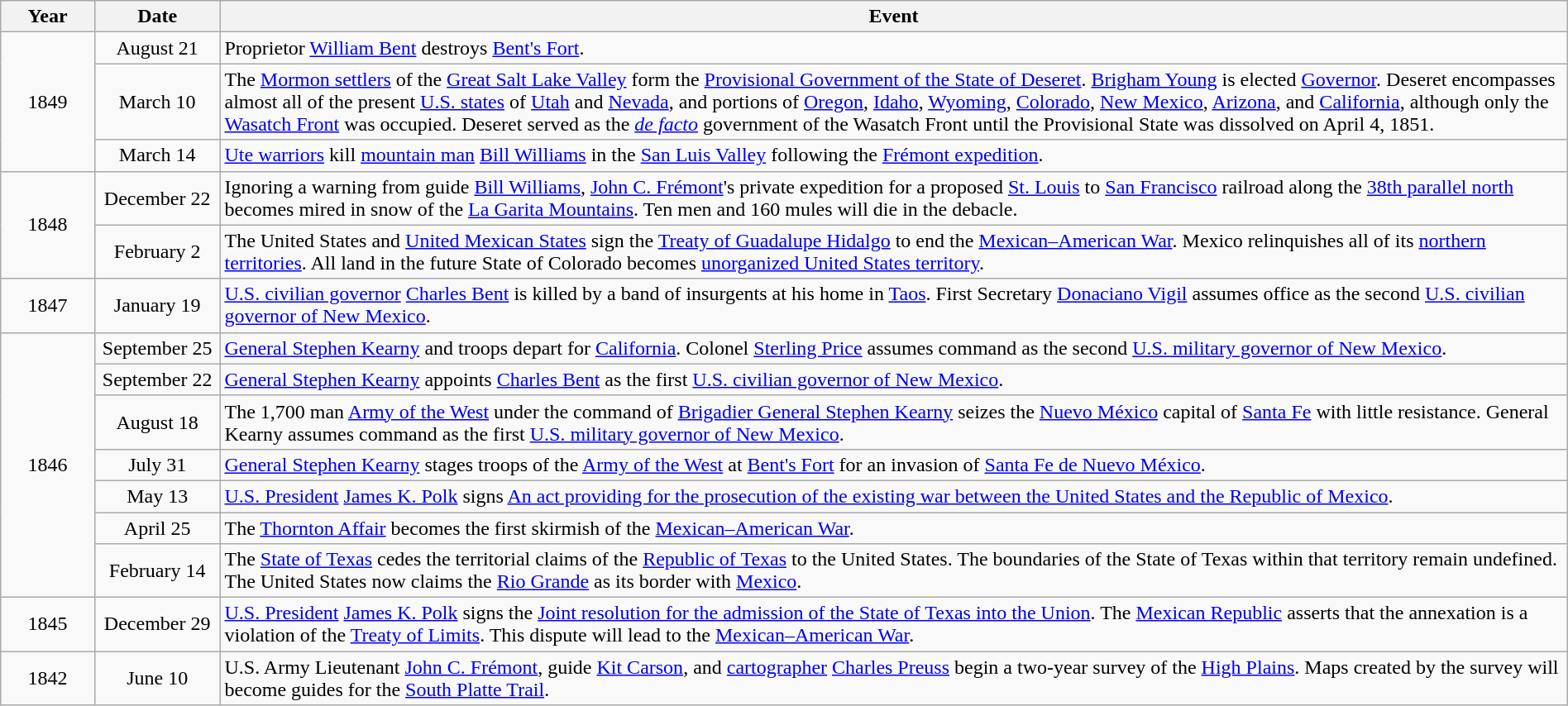<table class="wikitable" style="width:100%;">
<tr>
<th style="width:6%">Year</th>
<th style="width:8%">Date</th>
<th style="width:86%">Event</th>
</tr>
<tr>
<td align=center rowspan=3>1849</td>
<td align=center>August 21</td>
<td>Proprietor <a href='#'>William Bent</a> destroys <a href='#'>Bent's Fort</a>.</td>
</tr>
<tr>
<td align=center>March 10</td>
<td>The <a href='#'>Mormon settlers</a> of the <a href='#'>Great Salt Lake Valley</a> form the <a href='#'>Provisional Government of the State of Deseret</a>. <a href='#'>Brigham Young</a> is elected <a href='#'>Governor</a>. Deseret encompasses almost all of the present <a href='#'>U.S. states</a> of <a href='#'>Utah</a> and <a href='#'>Nevada</a>, and portions of <a href='#'>Oregon</a>, <a href='#'>Idaho</a>, <a href='#'>Wyoming</a>, <a href='#'>Colorado</a>, <a href='#'>New Mexico</a>, <a href='#'>Arizona</a>, and <a href='#'>California</a>, although only the <a href='#'>Wasatch Front</a> was occupied. Deseret served as the <em><a href='#'>de facto</a></em> government of the Wasatch Front until the Provisional State was dissolved on April 4, 1851.</td>
</tr>
<tr>
<td align=center>March 14</td>
<td><a href='#'>Ute warriors</a> kill <a href='#'>mountain man</a> <a href='#'>Bill Williams</a> in the <a href='#'>San Luis Valley</a> following the <a href='#'>Frémont expedition</a>.</td>
</tr>
<tr>
<td align=center rowspan=2>1848</td>
<td align=center>December 22</td>
<td>Ignoring a warning from guide <a href='#'>Bill Williams</a>, <a href='#'>John C. Frémont</a>'s private expedition for a proposed <a href='#'>St. Louis</a> to <a href='#'>San Francisco</a> railroad along the <a href='#'>38th parallel north</a> becomes mired in snow of the <a href='#'>La Garita Mountains</a>. Ten men and 160 mules will die in the debacle.</td>
</tr>
<tr>
<td align=center>February 2</td>
<td>The United States and <a href='#'>United Mexican States</a> sign the <a href='#'>Treaty of Guadalupe Hidalgo</a> to end the <a href='#'>Mexican–American War</a>. Mexico relinquishes all of its <a href='#'>northern territories</a>. All land in the future State of Colorado becomes <a href='#'>unorganized United States territory</a>.</td>
</tr>
<tr>
<td align=center rowspan=1>1847</td>
<td align=center>January 19</td>
<td><a href='#'>U.S. civilian governor</a> <a href='#'>Charles Bent</a> is killed by a band of insurgents at his home in <a href='#'>Taos</a>. First Secretary <a href='#'>Donaciano Vigil</a> assumes office as the second <a href='#'>U.S. civilian governor of New Mexico</a>.</td>
</tr>
<tr>
<td align=center rowspan=7>1846</td>
<td align=center>September 25</td>
<td><a href='#'>General Stephen Kearny</a> and troops depart for <a href='#'>California</a>. Colonel <a href='#'>Sterling Price</a> assumes command as the second <a href='#'>U.S. military governor of New Mexico</a>.</td>
</tr>
<tr>
<td align=center>September 22</td>
<td><a href='#'>General Stephen Kearny</a> appoints <a href='#'>Charles Bent</a> as the first <a href='#'>U.S. civilian governor of New Mexico</a>.</td>
</tr>
<tr>
<td align=center>August 18</td>
<td>The 1,700 man <a href='#'>Army of the West</a> under the command of <a href='#'>Brigadier General Stephen Kearny</a> seizes the <a href='#'>Nuevo México</a> capital of <a href='#'>Santa Fe</a> with little resistance. General Kearny assumes command as the first <a href='#'>U.S. military governor of New Mexico</a>.</td>
</tr>
<tr>
<td align=center>July 31</td>
<td><a href='#'>General Stephen Kearny</a> stages troops of the <a href='#'>Army of the West</a> at <a href='#'>Bent's Fort</a> for an invasion of <a href='#'>Santa Fe de Nuevo México</a>.</td>
</tr>
<tr>
<td align=center>May 13</td>
<td><a href='#'>U.S. President</a> <a href='#'>James K. Polk</a> signs <a href='#'>An act providing for the prosecution of the existing war between the United States and the Republic of Mexico</a>.</td>
</tr>
<tr>
<td align=center>April 25</td>
<td>The <a href='#'>Thornton Affair</a> becomes the first skirmish of the <a href='#'>Mexican–American War</a>.</td>
</tr>
<tr>
<td align=center>February 14</td>
<td>The <a href='#'>State of Texas</a> cedes the territorial claims of the <a href='#'>Republic of Texas</a> to the United States. The boundaries of the State of Texas within that territory remain undefined. The United States now claims the <a href='#'>Rio Grande</a> as its border with <a href='#'>Mexico</a>.</td>
</tr>
<tr>
<td align=center rowspan=1>1845</td>
<td align=center>December 29</td>
<td><a href='#'>U.S. President</a> <a href='#'>James K. Polk</a> signs the <a href='#'>Joint resolution for the admission of the State of Texas into the Union</a>. The <a href='#'>Mexican Republic</a> asserts that the annexation is a violation of the <a href='#'>Treaty of Limits</a>. This dispute will lead to the <a href='#'>Mexican–American War</a>.</td>
</tr>
<tr>
<td align=center rowspan=1>1842</td>
<td align=center>June 10</td>
<td>U.S. Army Lieutenant <a href='#'>John C. Frémont</a>, guide <a href='#'>Kit Carson</a>, and <a href='#'>cartographer</a> <a href='#'>Charles Preuss</a> begin a two-year survey of the <a href='#'>High Plains</a>. Maps created by the survey will become guides for the <a href='#'>South Platte Trail</a>.</td>
</tr>
</table>
